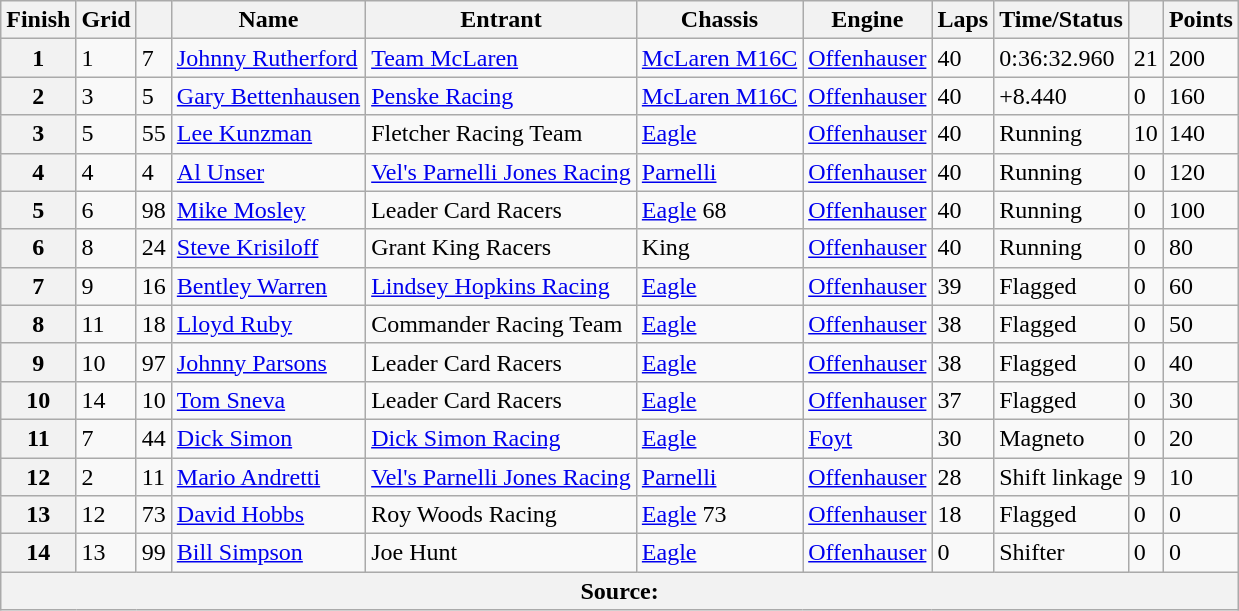<table class="wikitable">
<tr>
<th>Finish</th>
<th>Grid</th>
<th></th>
<th>Name</th>
<th>Entrant</th>
<th>Chassis</th>
<th>Engine</th>
<th>Laps</th>
<th>Time/Status</th>
<th></th>
<th>Points</th>
</tr>
<tr>
<th>1</th>
<td>1</td>
<td>7</td>
<td> <a href='#'>Johnny Rutherford</a></td>
<td><a href='#'>Team McLaren</a></td>
<td><a href='#'>McLaren M16C</a></td>
<td><a href='#'>Offenhauser</a></td>
<td>40</td>
<td>0:36:32.960</td>
<td>21</td>
<td>200</td>
</tr>
<tr>
<th>2</th>
<td>3</td>
<td>5</td>
<td> <a href='#'>Gary Bettenhausen</a></td>
<td><a href='#'>Penske Racing</a></td>
<td><a href='#'>McLaren M16C</a></td>
<td><a href='#'>Offenhauser</a></td>
<td>40</td>
<td>+8.440</td>
<td>0</td>
<td>160</td>
</tr>
<tr>
<th>3</th>
<td>5</td>
<td>55</td>
<td> <a href='#'>Lee Kunzman</a></td>
<td>Fletcher Racing Team</td>
<td><a href='#'>Eagle</a></td>
<td><a href='#'>Offenhauser</a></td>
<td>40</td>
<td>Running</td>
<td>10</td>
<td>140</td>
</tr>
<tr>
<th>4</th>
<td>4</td>
<td>4</td>
<td> <a href='#'>Al Unser</a></td>
<td><a href='#'>Vel's Parnelli Jones Racing</a></td>
<td><a href='#'>Parnelli</a></td>
<td><a href='#'>Offenhauser</a></td>
<td>40</td>
<td>Running</td>
<td>0</td>
<td>120</td>
</tr>
<tr>
<th>5</th>
<td>6</td>
<td>98</td>
<td> <a href='#'>Mike Mosley</a></td>
<td>Leader Card Racers</td>
<td><a href='#'>Eagle</a> 68</td>
<td><a href='#'>Offenhauser</a></td>
<td>40</td>
<td>Running</td>
<td>0</td>
<td>100</td>
</tr>
<tr>
<th>6</th>
<td>8</td>
<td>24</td>
<td> <a href='#'>Steve Krisiloff</a></td>
<td>Grant King Racers</td>
<td>King</td>
<td><a href='#'>Offenhauser</a></td>
<td>40</td>
<td>Running</td>
<td>0</td>
<td>80</td>
</tr>
<tr>
<th>7</th>
<td>9</td>
<td>16</td>
<td> <a href='#'>Bentley Warren</a></td>
<td><a href='#'>Lindsey Hopkins Racing</a></td>
<td><a href='#'>Eagle</a></td>
<td><a href='#'>Offenhauser</a></td>
<td>39</td>
<td>Flagged</td>
<td>0</td>
<td>60</td>
</tr>
<tr>
<th>8</th>
<td>11</td>
<td>18</td>
<td> <a href='#'>Lloyd Ruby</a></td>
<td>Commander Racing Team</td>
<td><a href='#'>Eagle</a></td>
<td><a href='#'>Offenhauser</a></td>
<td>38</td>
<td>Flagged</td>
<td>0</td>
<td>50</td>
</tr>
<tr>
<th>9</th>
<td>10</td>
<td>97</td>
<td> <a href='#'>Johnny Parsons</a></td>
<td>Leader Card Racers</td>
<td><a href='#'>Eagle</a></td>
<td><a href='#'>Offenhauser</a></td>
<td>38</td>
<td>Flagged</td>
<td>0</td>
<td>40</td>
</tr>
<tr>
<th>10</th>
<td>14</td>
<td>10</td>
<td> <a href='#'>Tom Sneva</a></td>
<td>Leader Card Racers</td>
<td><a href='#'>Eagle</a></td>
<td><a href='#'>Offenhauser</a></td>
<td>37</td>
<td>Flagged</td>
<td>0</td>
<td>30</td>
</tr>
<tr>
<th>11</th>
<td>7</td>
<td>44</td>
<td> <a href='#'>Dick Simon</a></td>
<td><a href='#'>Dick Simon Racing</a></td>
<td><a href='#'>Eagle</a></td>
<td><a href='#'>Foyt</a></td>
<td>30</td>
<td>Magneto</td>
<td>0</td>
<td>20</td>
</tr>
<tr>
<th>12</th>
<td>2</td>
<td>11</td>
<td> <a href='#'>Mario Andretti</a></td>
<td><a href='#'>Vel's Parnelli Jones Racing</a></td>
<td><a href='#'>Parnelli</a></td>
<td><a href='#'>Offenhauser</a></td>
<td>28</td>
<td>Shift linkage</td>
<td>9</td>
<td>10</td>
</tr>
<tr>
<th>13</th>
<td>12</td>
<td>73</td>
<td> <a href='#'>David Hobbs</a></td>
<td>Roy Woods Racing</td>
<td><a href='#'>Eagle</a> 73</td>
<td><a href='#'>Offenhauser</a></td>
<td>18</td>
<td>Flagged</td>
<td>0</td>
<td>0</td>
</tr>
<tr>
<th>14</th>
<td>13</td>
<td>99</td>
<td> <a href='#'>Bill Simpson</a></td>
<td>Joe Hunt</td>
<td><a href='#'>Eagle</a></td>
<td><a href='#'>Offenhauser</a></td>
<td>0</td>
<td>Shifter</td>
<td>0</td>
<td>0</td>
</tr>
<tr>
<th colspan=11>Source:</th>
</tr>
</table>
